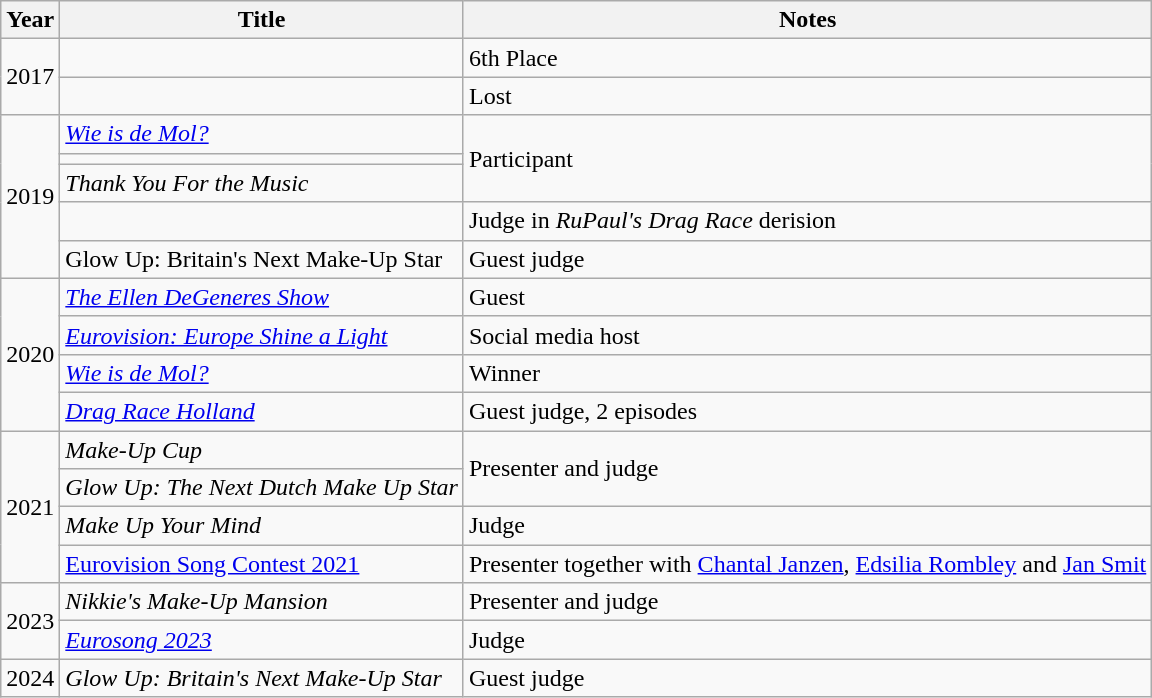<table class="wikitable sortable">
<tr>
<th>Year</th>
<th>Title</th>
<th class="unsortable">Notes</th>
</tr>
<tr>
<td rowspan="2">2017</td>
<td><em></em></td>
<td>6th Place</td>
</tr>
<tr>
<td><em></em></td>
<td>Lost</td>
</tr>
<tr>
<td rowspan="5">2019</td>
<td><em><a href='#'>Wie is de Mol?</a></em></td>
<td rowspan="3">Participant</td>
</tr>
<tr>
<td><em></em></td>
</tr>
<tr>
<td><em>Thank You For the Music</em></td>
</tr>
<tr>
<td><em></em></td>
<td>Judge in <em>RuPaul's Drag Race</em> derision</td>
</tr>
<tr>
<td>Glow Up: Britain's Next Make-Up Star</td>
<td>Guest judge</td>
</tr>
<tr>
<td rowspan="4">2020</td>
<td><em><a href='#'>The Ellen DeGeneres Show</a></em></td>
<td>Guest</td>
</tr>
<tr>
<td><em><a href='#'>Eurovision: Europe Shine a Light</a></em></td>
<td>Social media host</td>
</tr>
<tr>
<td><em><a href='#'>Wie is de Mol?</a></em></td>
<td>Winner</td>
</tr>
<tr>
<td><em><a href='#'>Drag Race Holland</a></em></td>
<td>Guest judge, 2 episodes</td>
</tr>
<tr>
<td rowspan="4">2021</td>
<td><em>Make-Up Cup</em></td>
<td rowspan="2">Presenter and judge</td>
</tr>
<tr>
<td><em>Glow Up: The Next Dutch Make Up Star</em></td>
</tr>
<tr>
<td><em>Make Up Your Mind</em></td>
<td>Judge</td>
</tr>
<tr>
<td><a href='#'>Eurovision Song Contest 2021</a></td>
<td>Presenter together with <a href='#'>Chantal Janzen</a>, <a href='#'>Edsilia Rombley</a> and <a href='#'>Jan Smit</a></td>
</tr>
<tr>
<td rowspan="2">2023</td>
<td><em>Nikkie's Make-Up Mansion</em></td>
<td>Presenter and judge</td>
</tr>
<tr>
<td><a href='#'><em>Eurosong 2023</em></a></td>
<td>Judge</td>
</tr>
<tr>
<td>2024</td>
<td><em>Glow Up: Britain's Next Make-Up Star</em></td>
<td>Guest judge</td>
</tr>
</table>
